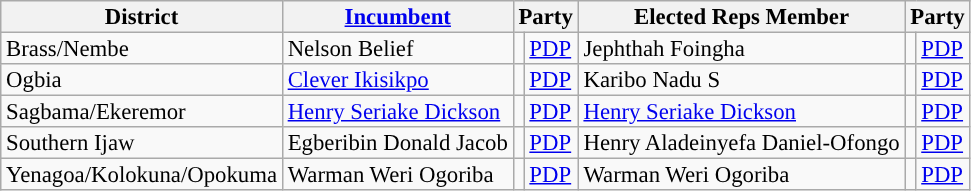<table class="sortable wikitable" style="font-size:95%;line-height:14px;">
<tr>
<th class="unsortable">District</th>
<th class="unsortable"><a href='#'>Incumbent</a></th>
<th colspan="2">Party</th>
<th class="unsortable">Elected Reps Member</th>
<th colspan="2">Party</th>
</tr>
<tr>
<td>Brass/Nembe</td>
<td>Nelson Belief</td>
<td style="background:"></td>
<td><a href='#'>PDP</a></td>
<td>Jephthah Foingha</td>
<td style="background:"></td>
<td><a href='#'>PDP</a></td>
</tr>
<tr>
<td>Ogbia</td>
<td><a href='#'>Clever Ikisikpo</a></td>
<td style="background:"></td>
<td><a href='#'>PDP</a></td>
<td>Karibo Nadu S</td>
<td style="background:"></td>
<td><a href='#'>PDP</a></td>
</tr>
<tr>
<td>Sagbama/Ekeremor</td>
<td><a href='#'>Henry Seriake Dickson</a></td>
<td style="background:"></td>
<td><a href='#'>PDP</a></td>
<td><a href='#'>Henry Seriake Dickson</a></td>
<td style="background:"></td>
<td><a href='#'>PDP</a></td>
</tr>
<tr>
<td>Southern Ijaw</td>
<td>Egberibin Donald Jacob</td>
<td style="background:"></td>
<td><a href='#'>PDP</a></td>
<td>Henry Aladeinyefa Daniel-Ofongo</td>
<td style="background:"></td>
<td><a href='#'>PDP</a></td>
</tr>
<tr>
<td>Yenagoa/Kolokuna/Opokuma</td>
<td>Warman Weri Ogoriba</td>
<td style="background:"></td>
<td><a href='#'>PDP</a></td>
<td>Warman Weri Ogoriba</td>
<td style="background:"></td>
<td><a href='#'>PDP</a></td>
</tr>
</table>
